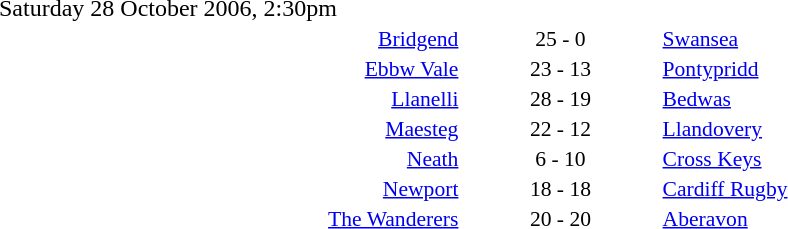<table style="width:70%;" cellspacing="1">
<tr>
<th width=35%></th>
<th width=15%></th>
<th></th>
</tr>
<tr>
<td>Saturday 28 October 2006, 2:30pm</td>
</tr>
<tr style=font-size:90%>
<td align=right><a href='#'>Bridgend</a></td>
<td align=center>25 - 0</td>
<td><a href='#'>Swansea</a></td>
</tr>
<tr style=font-size:90%>
<td align=right><a href='#'>Ebbw Vale</a></td>
<td align=center>23 - 13</td>
<td><a href='#'>Pontypridd</a></td>
</tr>
<tr style=font-size:90%>
<td align=right><a href='#'>Llanelli</a></td>
<td align=center>28 - 19</td>
<td><a href='#'>Bedwas</a></td>
</tr>
<tr style=font-size:90%>
<td align=right><a href='#'>Maesteg</a></td>
<td align=center>22 - 12</td>
<td><a href='#'>Llandovery</a></td>
</tr>
<tr style=font-size:90%>
<td align=right><a href='#'>Neath</a></td>
<td align=center>6 - 10</td>
<td><a href='#'>Cross Keys</a></td>
</tr>
<tr style=font-size:90%>
<td align=right><a href='#'>Newport</a></td>
<td align=center>18 - 18</td>
<td><a href='#'>Cardiff Rugby</a></td>
</tr>
<tr style=font-size:90%>
<td align=right><a href='#'>The Wanderers</a></td>
<td align=center>20 - 20</td>
<td><a href='#'>Aberavon</a></td>
</tr>
</table>
